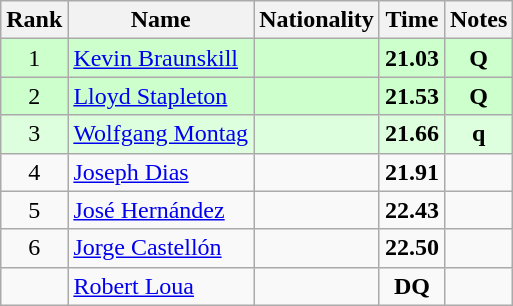<table class="wikitable sortable" style="text-align:center">
<tr>
<th>Rank</th>
<th>Name</th>
<th>Nationality</th>
<th>Time</th>
<th>Notes</th>
</tr>
<tr bgcolor=ccffcc>
<td>1</td>
<td align=left><a href='#'>Kevin Braunskill</a></td>
<td align=left></td>
<td><strong>21.03</strong></td>
<td><strong>Q</strong></td>
</tr>
<tr bgcolor=ccffcc>
<td>2</td>
<td align=left><a href='#'>Lloyd Stapleton</a></td>
<td align=left></td>
<td><strong>21.53</strong></td>
<td><strong>Q</strong></td>
</tr>
<tr bgcolor=ddffdd>
<td>3</td>
<td align=left><a href='#'>Wolfgang Montag</a></td>
<td align=left></td>
<td><strong>21.66</strong></td>
<td><strong>q</strong></td>
</tr>
<tr>
<td>4</td>
<td align=left><a href='#'>Joseph Dias</a></td>
<td align=left></td>
<td><strong>21.91</strong></td>
<td></td>
</tr>
<tr>
<td>5</td>
<td align=left><a href='#'>José Hernández</a></td>
<td align=left></td>
<td><strong>22.43</strong></td>
<td></td>
</tr>
<tr>
<td>6</td>
<td align=left><a href='#'>Jorge Castellón</a></td>
<td align=left></td>
<td><strong>22.50</strong></td>
<td></td>
</tr>
<tr>
<td></td>
<td align=left><a href='#'>Robert Loua</a></td>
<td align=left></td>
<td><strong>DQ</strong></td>
<td></td>
</tr>
</table>
